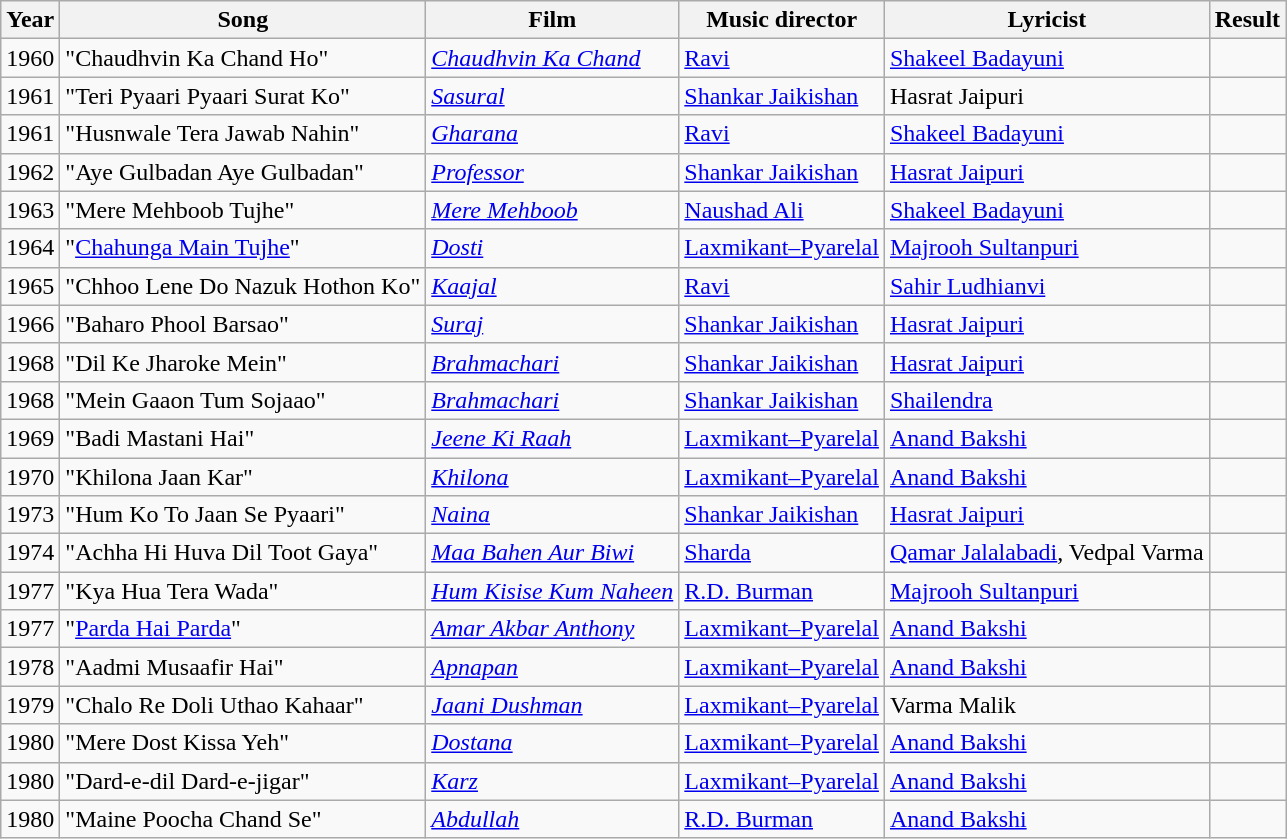<table class="wikitable sortable">
<tr>
<th>Year</th>
<th>Song</th>
<th>Film</th>
<th>Music director</th>
<th>Lyricist</th>
<th>Result</th>
</tr>
<tr>
<td>1960</td>
<td>"Chaudhvin Ka Chand Ho"</td>
<td><em><a href='#'>Chaudhvin Ka Chand</a></em></td>
<td><a href='#'>Ravi</a></td>
<td><a href='#'>Shakeel Badayuni</a></td>
<td></td>
</tr>
<tr>
<td>1961</td>
<td>"Teri Pyaari Pyaari Surat Ko"</td>
<td><em><a href='#'>Sasural</a></em></td>
<td><a href='#'>Shankar Jaikishan</a></td>
<td>Hasrat Jaipuri</td>
<td></td>
</tr>
<tr>
<td>1961</td>
<td>"Husnwale Tera Jawab Nahin"</td>
<td><em><a href='#'>Gharana</a></em></td>
<td><a href='#'>Ravi</a></td>
<td><a href='#'>Shakeel Badayuni</a></td>
<td></td>
</tr>
<tr>
<td>1962</td>
<td>"Aye Gulbadan Aye Gulbadan"</td>
<td><em><a href='#'>Professor</a></em></td>
<td><a href='#'>Shankar Jaikishan</a></td>
<td><a href='#'>Hasrat Jaipuri</a></td>
<td></td>
</tr>
<tr>
<td>1963</td>
<td>"Mere Mehboob Tujhe"</td>
<td><em><a href='#'>Mere Mehboob</a></em></td>
<td><a href='#'>Naushad Ali</a></td>
<td><a href='#'>Shakeel Badayuni</a></td>
<td></td>
</tr>
<tr>
<td>1964</td>
<td>"<a href='#'>Chahunga Main Tujhe</a>"</td>
<td><em><a href='#'>Dosti</a></em></td>
<td><a href='#'>Laxmikant–Pyarelal</a></td>
<td><a href='#'>Majrooh Sultanpuri</a></td>
<td></td>
</tr>
<tr>
<td>1965</td>
<td>"Chhoo Lene Do Nazuk Hothon Ko"</td>
<td><em><a href='#'>Kaajal</a></em></td>
<td><a href='#'>Ravi</a></td>
<td><a href='#'>Sahir Ludhianvi</a></td>
<td></td>
</tr>
<tr>
<td>1966</td>
<td>"Baharo Phool Barsao"</td>
<td><em><a href='#'>Suraj</a></em></td>
<td><a href='#'>Shankar Jaikishan</a></td>
<td><a href='#'>Hasrat Jaipuri</a></td>
<td></td>
</tr>
<tr>
<td>1968</td>
<td>"Dil Ke Jharoke Mein"</td>
<td><em><a href='#'>Brahmachari</a></em></td>
<td><a href='#'>Shankar Jaikishan</a></td>
<td><a href='#'>Hasrat Jaipuri</a></td>
<td></td>
</tr>
<tr>
<td>1968</td>
<td>"Mein Gaaon Tum Sojaao"</td>
<td><em><a href='#'>Brahmachari</a></em></td>
<td><a href='#'>Shankar Jaikishan</a></td>
<td><a href='#'>Shailendra</a></td>
<td></td>
</tr>
<tr>
<td>1969</td>
<td>"Badi Mastani Hai"</td>
<td><em><a href='#'>Jeene Ki Raah</a></em></td>
<td><a href='#'>Laxmikant–Pyarelal</a></td>
<td><a href='#'>Anand Bakshi</a></td>
<td></td>
</tr>
<tr>
<td>1970</td>
<td>"Khilona Jaan Kar"</td>
<td><em><a href='#'>Khilona</a></em></td>
<td><a href='#'>Laxmikant–Pyarelal</a></td>
<td><a href='#'>Anand Bakshi</a></td>
<td></td>
</tr>
<tr>
<td>1973</td>
<td>"Hum Ko To Jaan Se Pyaari"</td>
<td><em><a href='#'>Naina</a></em></td>
<td><a href='#'>Shankar Jaikishan</a></td>
<td><a href='#'>Hasrat Jaipuri</a></td>
<td></td>
</tr>
<tr>
<td>1974</td>
<td>"Achha Hi Huva Dil Toot Gaya"</td>
<td><em><a href='#'>Maa Bahen Aur Biwi</a></em></td>
<td><a href='#'>Sharda</a></td>
<td><a href='#'>Qamar Jalalabadi</a>, Vedpal Varma</td>
<td></td>
</tr>
<tr>
<td>1977</td>
<td>"Kya Hua Tera Wada"</td>
<td><em><a href='#'>Hum Kisise Kum Naheen</a></em></td>
<td><a href='#'>R.D. Burman</a></td>
<td><a href='#'>Majrooh Sultanpuri</a></td>
<td></td>
</tr>
<tr>
<td>1977</td>
<td>"<a href='#'>Parda Hai Parda</a>"</td>
<td><em><a href='#'>Amar Akbar Anthony</a></em></td>
<td><a href='#'>Laxmikant–Pyarelal</a></td>
<td><a href='#'>Anand Bakshi</a></td>
<td></td>
</tr>
<tr>
<td>1978</td>
<td>"Aadmi Musaafir Hai"</td>
<td><em><a href='#'>Apnapan</a></em></td>
<td><a href='#'>Laxmikant–Pyarelal</a></td>
<td><a href='#'>Anand Bakshi</a></td>
<td></td>
</tr>
<tr>
<td>1979</td>
<td>"Chalo Re Doli Uthao Kahaar"</td>
<td><em><a href='#'>Jaani Dushman</a></em></td>
<td><a href='#'>Laxmikant–Pyarelal</a></td>
<td>Varma Malik</td>
<td></td>
</tr>
<tr>
<td>1980</td>
<td>"Mere Dost Kissa Yeh"</td>
<td><em><a href='#'>Dostana</a></em></td>
<td><a href='#'>Laxmikant–Pyarelal</a></td>
<td><a href='#'>Anand Bakshi</a></td>
<td></td>
</tr>
<tr>
<td>1980</td>
<td>"Dard-e-dil Dard-e-jigar"</td>
<td><em><a href='#'>Karz</a></em></td>
<td><a href='#'>Laxmikant–Pyarelal</a></td>
<td><a href='#'>Anand Bakshi</a></td>
<td></td>
</tr>
<tr>
<td>1980</td>
<td>"Maine Poocha Chand Se"</td>
<td><em><a href='#'>Abdullah</a></em></td>
<td><a href='#'>R.D. Burman</a></td>
<td><a href='#'>Anand Bakshi</a></td>
<td></td>
</tr>
</table>
